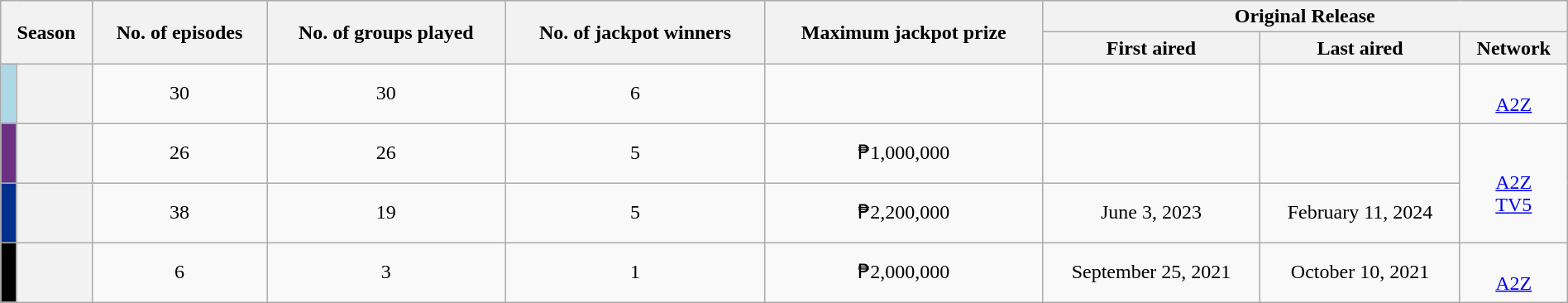<table class="wikitable" style="text-align:center; font-size:100%; line-height:18px;" width="100%">
<tr>
<th colspan="2" rowspan="2">Season</th>
<th rowspan="2">No. of episodes</th>
<th rowspan="2">No. of groups played</th>
<th rowspan="2">No. of jackpot winners</th>
<th rowspan="2">Maximum jackpot prize</th>
<th colspan="3">Original Release</th>
</tr>
<tr>
<th>First aired</th>
<th>Last aired</th>
<th>Network</th>
</tr>
<tr style="height: 3em;">
<td width="01%" style="background: #ADD8E6;"></td>
<th></th>
<td>30</td>
<td>30</td>
<td>6</td>
<td></td>
<td></td>
<td></td>
<td><br><a href='#'>A2Z</a></td>
</tr>
<tr style="height: 3em;">
<td style="background: #6C3082;"></td>
<th></th>
<td>26</td>
<td>26</td>
<td>5</td>
<td>₱1,000,000</td>
<td></td>
<td></td>
<td rowspan="2"><br><a href='#'>A2Z</a><br><a href='#'>TV5</a></td>
</tr>
<tr style="height: 3em;">
<td style="background: #00308F;"></td>
<th></th>
<td>38</td>
<td>19</td>
<td>5</td>
<td>₱2,200,000</td>
<td>June 3, 2023</td>
<td>February 11, 2024</td>
</tr>
<tr style="height: 3em;">
<td style="background:black;"></td>
<th></th>
<td>6</td>
<td>3</td>
<td>1</td>
<td>₱2,000,000</td>
<td>September 25, 2021</td>
<td>October 10, 2021</td>
<td><br><a href='#'>A2Z</a></td>
</tr>
</table>
